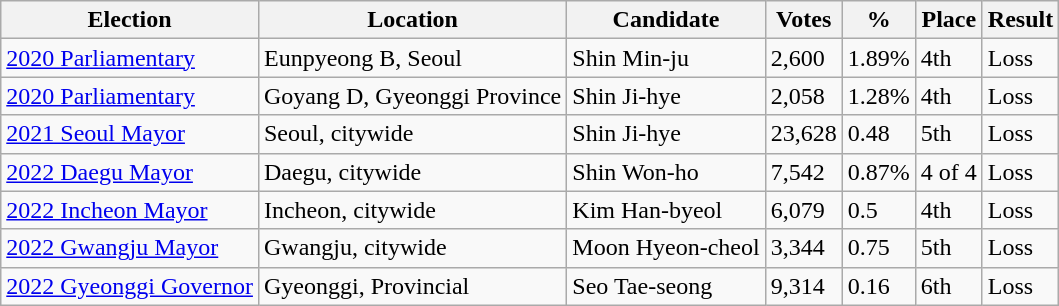<table class="wikitable">
<tr>
<th>Election</th>
<th>Location</th>
<th>Candidate</th>
<th>Votes</th>
<th>%</th>
<th>Place</th>
<th>Result</th>
</tr>
<tr>
<td><a href='#'>2020 Parliamentary</a></td>
<td>Eunpyeong B, Seoul</td>
<td>Shin Min-ju</td>
<td>2,600</td>
<td>1.89%</td>
<td>4th</td>
<td>Loss</td>
</tr>
<tr>
<td><a href='#'>2020 Parliamentary</a></td>
<td>Goyang D, Gyeonggi Province</td>
<td>Shin Ji-hye</td>
<td>2,058</td>
<td>1.28%</td>
<td>4th</td>
<td>Loss</td>
</tr>
<tr>
<td><a href='#'>2021 Seoul Mayor</a></td>
<td>Seoul, citywide</td>
<td>Shin Ji-hye</td>
<td>23,628</td>
<td>0.48</td>
<td>5th</td>
<td>Loss</td>
</tr>
<tr>
<td><a href='#'>2022 Daegu Mayor</a></td>
<td>Daegu, citywide</td>
<td>Shin Won-ho</td>
<td>7,542</td>
<td>0.87%</td>
<td>4 of 4</td>
<td>Loss</td>
</tr>
<tr>
<td><a href='#'>2022 Incheon Mayor</a></td>
<td>Incheon, citywide</td>
<td>Kim Han-byeol</td>
<td>6,079</td>
<td>0.5</td>
<td>4th</td>
<td>Loss</td>
</tr>
<tr>
<td><a href='#'>2022 Gwangju Mayor</a></td>
<td>Gwangju, citywide</td>
<td>Moon Hyeon-cheol</td>
<td>3,344</td>
<td>0.75</td>
<td>5th</td>
<td>Loss</td>
</tr>
<tr>
<td><a href='#'>2022 Gyeonggi Governor</a></td>
<td>Gyeonggi, Provincial</td>
<td>Seo Tae-seong</td>
<td>9,314</td>
<td>0.16</td>
<td>6th</td>
<td>Loss</td>
</tr>
</table>
